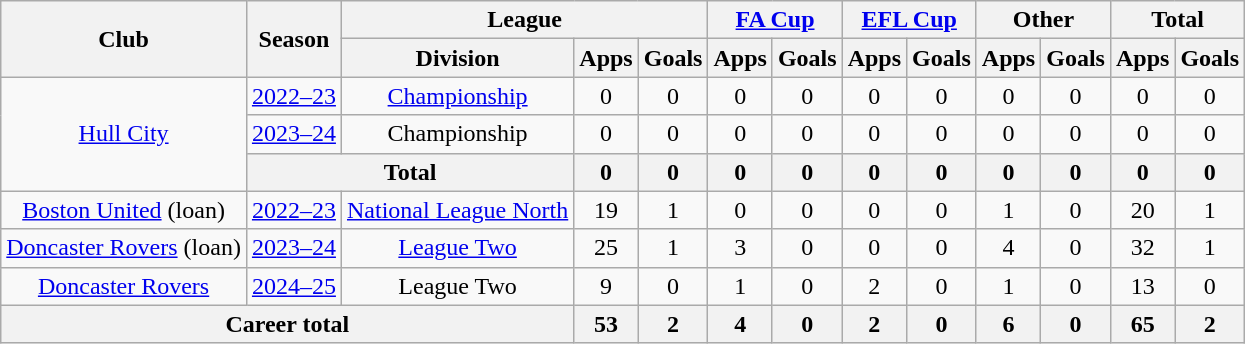<table class=wikitable style=text-align:center>
<tr>
<th rowspan=2>Club</th>
<th rowspan=2>Season</th>
<th colspan=3>League</th>
<th colspan=2><a href='#'>FA Cup</a></th>
<th colspan=2><a href='#'>EFL Cup</a></th>
<th colspan=2>Other</th>
<th colspan=2>Total</th>
</tr>
<tr>
<th>Division</th>
<th>Apps</th>
<th>Goals</th>
<th>Apps</th>
<th>Goals</th>
<th>Apps</th>
<th>Goals</th>
<th>Apps</th>
<th>Goals</th>
<th>Apps</th>
<th>Goals</th>
</tr>
<tr>
<td rowspan=3><a href='#'>Hull City</a></td>
<td><a href='#'>2022–23</a></td>
<td><a href='#'>Championship</a></td>
<td>0</td>
<td>0</td>
<td>0</td>
<td>0</td>
<td>0</td>
<td>0</td>
<td>0</td>
<td>0</td>
<td>0</td>
<td>0</td>
</tr>
<tr>
<td><a href='#'>2023–24</a></td>
<td>Championship</td>
<td>0</td>
<td>0</td>
<td>0</td>
<td>0</td>
<td>0</td>
<td>0</td>
<td>0</td>
<td>0</td>
<td>0</td>
<td>0</td>
</tr>
<tr>
<th colspan="2">Total</th>
<th>0</th>
<th>0</th>
<th>0</th>
<th>0</th>
<th>0</th>
<th>0</th>
<th>0</th>
<th>0</th>
<th>0</th>
<th>0</th>
</tr>
<tr>
<td><a href='#'>Boston United</a> (loan)</td>
<td><a href='#'>2022–23</a></td>
<td><a href='#'>National League North</a></td>
<td>19</td>
<td>1</td>
<td>0</td>
<td>0</td>
<td>0</td>
<td>0</td>
<td>1</td>
<td>0</td>
<td>20</td>
<td>1</td>
</tr>
<tr>
<td><a href='#'>Doncaster Rovers</a> (loan)</td>
<td><a href='#'>2023–24</a></td>
<td><a href='#'>League Two</a></td>
<td>25</td>
<td>1</td>
<td>3</td>
<td>0</td>
<td>0</td>
<td>0</td>
<td>4</td>
<td>0</td>
<td>32</td>
<td>1</td>
</tr>
<tr>
<td><a href='#'>Doncaster Rovers</a></td>
<td><a href='#'>2024–25</a></td>
<td>League Two</td>
<td>9</td>
<td>0</td>
<td>1</td>
<td>0</td>
<td>2</td>
<td>0</td>
<td>1</td>
<td>0</td>
<td>13</td>
<td>0</td>
</tr>
<tr>
<th colspan="3">Career total</th>
<th>53</th>
<th>2</th>
<th>4</th>
<th>0</th>
<th>2</th>
<th>0</th>
<th>6</th>
<th>0</th>
<th>65</th>
<th>2</th>
</tr>
</table>
